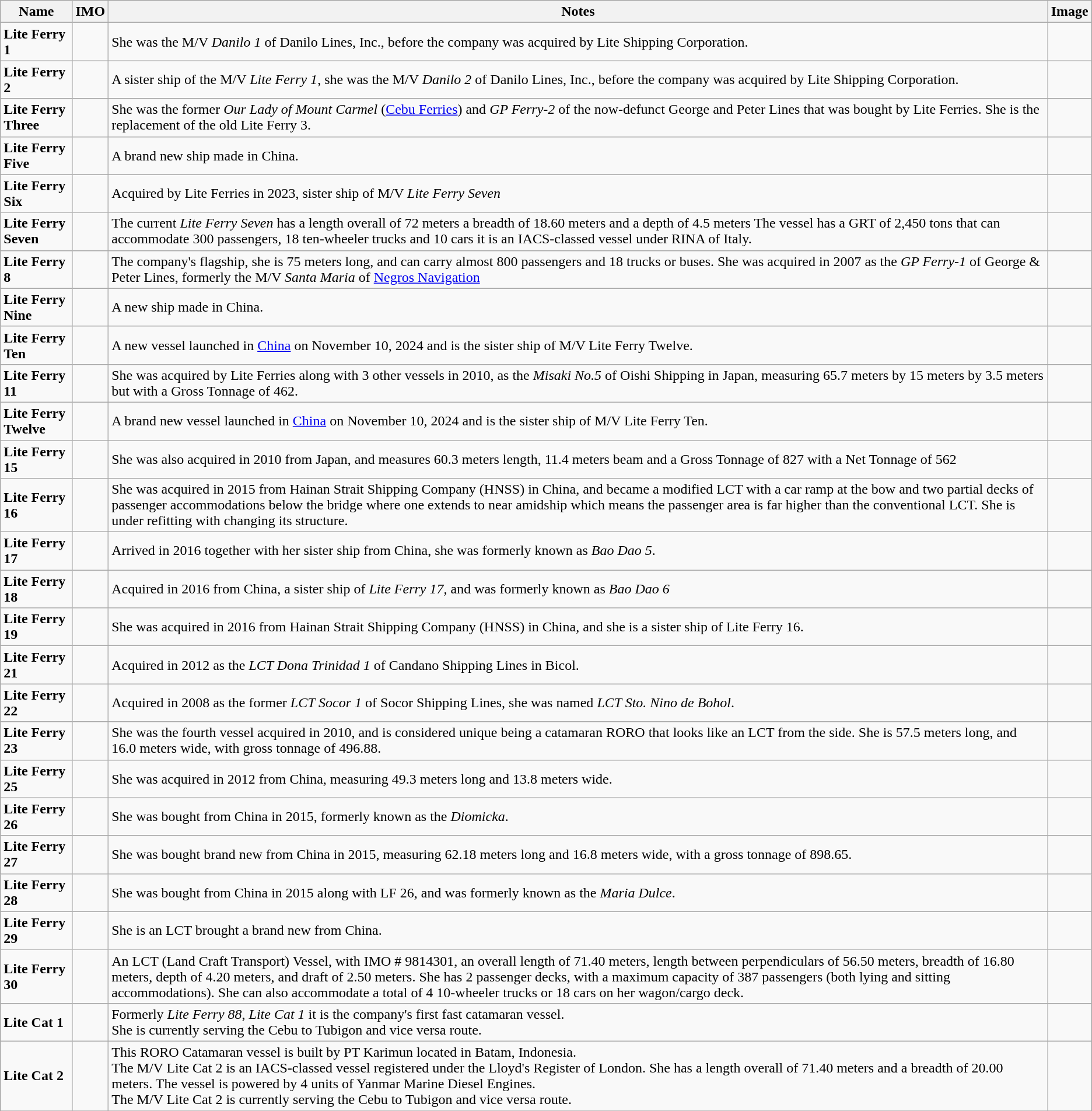<table class="wikitable sortable sticky-header">
<tr>
<th><strong>Name</strong></th>
<th><strong>IMO</strong></th>
<th><strong>Notes</strong></th>
<th><strong>Image</strong></th>
</tr>
<tr>
<td><strong>Lite Ferry 1</strong></td>
<td></td>
<td>She was the M/V <em>Danilo 1</em> of Danilo Lines, Inc., before the company was acquired by Lite Shipping Corporation.</td>
<td></td>
</tr>
<tr>
<td><strong>Lite Ferry 2</strong></td>
<td></td>
<td>A sister ship of the M/V <em>Lite Ferry 1</em>, she was the M/V <em>Danilo 2</em> of Danilo Lines, Inc., before the company was acquired by Lite Shipping Corporation.</td>
<td></td>
</tr>
<tr>
<td><strong>Lite Ferry Three</strong></td>
<td></td>
<td>She was the former <em>Our Lady of Mount Carmel</em> (<a href='#'>Cebu Ferries</a>) and <em>GP Ferry-2</em> of the now-defunct George and Peter Lines that was bought by Lite Ferries. She is the replacement of the old Lite Ferry 3.</td>
<td></td>
</tr>
<tr>
<td><strong>Lite Ferry Five</strong></td>
<td></td>
<td>A brand new ship made in China.</td>
<td></td>
</tr>
<tr>
<td><strong>Lite Ferry Six</strong></td>
<td></td>
<td>Acquired by Lite Ferries in 2023, sister ship of M/V <em>Lite Ferry Seven</em></td>
<td></td>
</tr>
<tr>
<td><strong>Lite Ferry Seven</strong></td>
<td></td>
<td>The current <em>Lite Ferry Seven</em> has a length overall of 72 meters a breadth of 18.60 meters and a depth of 4.5 meters The vessel has a GRT of 2,450 tons  that can accommodate 300 passengers, 18 ten-wheeler trucks and 10 cars it is an IACS-classed vessel under RINA of Italy.</td>
<td></td>
</tr>
<tr>
<td><strong>Lite Ferry 8</strong></td>
<td></td>
<td>The company's flagship, she is 75 meters long, and can carry almost 800 passengers and 18 trucks or buses. She was acquired in 2007 as the <em>GP Ferry-1</em> of George & Peter Lines, formerly the M/V <em>Santa Maria</em> of <a href='#'>Negros Navigation</a></td>
<td></td>
</tr>
<tr>
<td><strong>Lite Ferry Nine</strong></td>
<td></td>
<td>A new ship made in China.</td>
<td></td>
</tr>
<tr>
<td><strong>Lite Ferry Ten</strong></td>
<td></td>
<td>A new vessel launched in <a href='#'>China</a> on November 10, 2024 and is the sister ship of M/V Lite Ferry Twelve.</td>
<td></td>
</tr>
<tr>
<td><strong>Lite Ferry 11</strong></td>
<td></td>
<td>She was acquired by Lite Ferries along with 3 other vessels in 2010, as the <em>Misaki No.5</em> of Oishi Shipping in Japan, measuring 65.7 meters by 15 meters by 3.5 meters but with a Gross Tonnage of 462.</td>
<td></td>
</tr>
<tr>
<td><strong>Lite Ferry Twelve</strong></td>
<td></td>
<td>A brand new vessel launched in <a href='#'>China</a> on November 10, 2024 and is the sister ship of M/V Lite Ferry Ten.</td>
<td></td>
</tr>
<tr>
<td><strong>Lite Ferry 15</strong></td>
<td></td>
<td>She was also acquired in 2010 from Japan, and measures 60.3 meters length, 11.4 meters beam and a Gross Tonnage of 827 with a Net Tonnage of 562</td>
<td></td>
</tr>
<tr>
<td><strong>Lite Ferry 16</strong></td>
<td></td>
<td>She was acquired in 2015 from Hainan Strait Shipping Company (HNSS) in China, and became a modified LCT with a car ramp at the bow and two partial decks of passenger accommodations below the bridge where one extends to near amidship which means the passenger area is far higher than the conventional LCT. She is under refitting with changing its structure.</td>
<td></td>
</tr>
<tr>
<td><strong>Lite Ferry 17</strong></td>
<td></td>
<td>Arrived in 2016 together with her sister ship from China, she was formerly known as <em>Bao Dao 5</em>.</td>
<td></td>
</tr>
<tr>
<td><strong>Lite Ferry 18</strong></td>
<td></td>
<td>Acquired in 2016 from China, a sister ship of <em>Lite Ferry 17</em>, and was formerly known as <em>Bao Dao 6</em></td>
<td></td>
</tr>
<tr>
<td><strong>Lite Ferry 19</strong></td>
<td></td>
<td>She was acquired in 2016 from Hainan Strait Shipping Company (HNSS) in China, and she is a sister ship of Lite Ferry 16.</td>
<td></td>
</tr>
<tr>
<td><strong>Lite Ferry 21</strong></td>
<td></td>
<td>Acquired in 2012 as the <em>LCT Dona Trinidad 1</em> of Candano Shipping Lines in Bicol.</td>
<td></td>
</tr>
<tr>
<td><strong>Lite Ferry 22</strong></td>
<td></td>
<td>Acquired in 2008 as the former <em>LCT Socor 1</em> of Socor Shipping Lines, she was named <em>LCT Sto. Nino de Bohol</em>.</td>
<td></td>
</tr>
<tr>
<td><strong>Lite Ferry 23</strong></td>
<td></td>
<td>She was the fourth vessel acquired in 2010, and is considered unique being a catamaran RORO that looks like an LCT from the side. She is 57.5 meters long, and 16.0 meters wide, with gross tonnage of 496.88.</td>
<td></td>
</tr>
<tr>
<td><strong>Lite Ferry 25</strong></td>
<td></td>
<td>She was acquired in 2012 from China, measuring 49.3 meters long and 13.8 meters wide.</td>
<td></td>
</tr>
<tr>
<td><strong>Lite Ferry 26</strong></td>
<td></td>
<td>She was bought from China in 2015, formerly known as the <em>Diomicka</em>.</td>
<td></td>
</tr>
<tr>
<td><strong>Lite Ferry 27</strong></td>
<td></td>
<td>She was bought brand new from China in 2015, measuring 62.18 meters long and 16.8 meters wide, with a gross tonnage of 898.65.</td>
<td></td>
</tr>
<tr>
<td><strong>Lite Ferry 28</strong></td>
<td></td>
<td>She was bought from China in 2015 along with LF 26, and was formerly known as the <em>Maria Dulce</em>.</td>
<td></td>
</tr>
<tr>
<td><strong>Lite Ferry 29</strong></td>
<td></td>
<td>She is an LCT brought a brand new from China.</td>
<td></td>
</tr>
<tr>
<td><strong>Lite Ferry 30</strong></td>
<td></td>
<td>An LCT (Land Craft Transport) Vessel, with IMO # 9814301, an overall length of 71.40 meters, length between perpendiculars of 56.50 meters, breadth of 16.80 meters, depth of 4.20 meters, and draft of 2.50 meters. She has 2 passenger decks, with a maximum capacity of 387 passengers (both lying and sitting accommodations). She can also accommodate a total of 4 10-wheeler trucks or 18 cars on her wagon/cargo deck.</td>
<td></td>
</tr>
<tr>
<td><strong>Lite Cat 1</strong></td>
<td></td>
<td>Formerly <em>Lite Ferry 88</em>, <em>Lite Cat 1</em> it is the company's first fast catamaran vessel.<br>She is currently serving the Cebu to Tubigon and vice versa route.</td>
<td></td>
</tr>
<tr>
<td><strong>Lite Cat 2</strong></td>
<td></td>
<td>This RORO Catamaran vessel is built by PT Karimun located in Batam, Indonesia.<br>The M/V Lite Cat 2 is an IACS-classed vessel registered under the Lloyd's Register of London. She has a length overall of 71.40 meters and a breadth of 20.00 meters. The vessel is powered by 4 units of Yanmar Marine Diesel Engines.<br>The M/V Lite Cat 2 is currently serving the Cebu to Tubigon and vice versa route.</td>
<td></td>
</tr>
<tr>
</tr>
</table>
